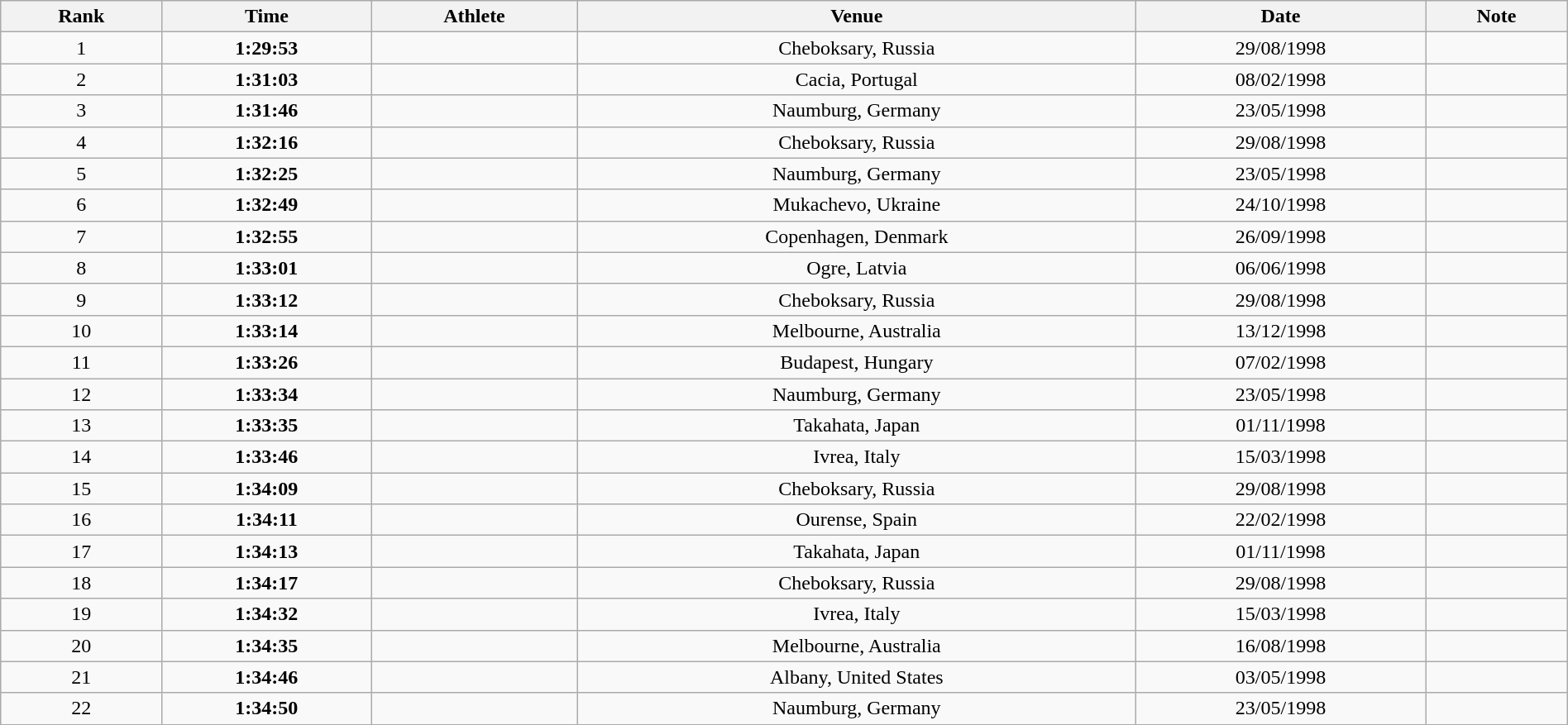<table class="wikitable" style="text-align:center; width:100%">
<tr>
<th>Rank</th>
<th>Time</th>
<th>Athlete</th>
<th>Venue</th>
<th>Date</th>
<th>Note</th>
</tr>
<tr>
<td>1</td>
<td><strong>1:29:53</strong></td>
<td align=left></td>
<td>Cheboksary, Russia</td>
<td>29/08/1998</td>
<td></td>
</tr>
<tr>
<td>2</td>
<td><strong>1:31:03</strong></td>
<td align=left></td>
<td>Cacia, Portugal</td>
<td>08/02/1998</td>
<td></td>
</tr>
<tr>
<td>3</td>
<td><strong>1:31:46</strong></td>
<td align=left></td>
<td>Naumburg, Germany</td>
<td>23/05/1998</td>
<td></td>
</tr>
<tr>
<td>4</td>
<td><strong>1:32:16</strong></td>
<td align=left></td>
<td>Cheboksary, Russia</td>
<td>29/08/1998</td>
<td></td>
</tr>
<tr>
<td>5</td>
<td><strong>1:32:25</strong></td>
<td align=left></td>
<td>Naumburg, Germany</td>
<td>23/05/1998</td>
<td></td>
</tr>
<tr>
<td>6</td>
<td><strong>1:32:49</strong></td>
<td align=left></td>
<td>Mukachevo, Ukraine</td>
<td>24/10/1998</td>
<td></td>
</tr>
<tr>
<td>7</td>
<td><strong>1:32:55</strong></td>
<td align=left></td>
<td>Copenhagen, Denmark</td>
<td>26/09/1998</td>
<td></td>
</tr>
<tr>
<td>8</td>
<td><strong>1:33:01</strong></td>
<td align=left></td>
<td>Ogre, Latvia</td>
<td>06/06/1998</td>
<td></td>
</tr>
<tr>
<td>9</td>
<td><strong>1:33:12</strong></td>
<td align=left></td>
<td>Cheboksary, Russia</td>
<td>29/08/1998</td>
<td></td>
</tr>
<tr>
<td>10</td>
<td><strong>1:33:14</strong></td>
<td align=left></td>
<td>Melbourne, Australia</td>
<td>13/12/1998</td>
<td></td>
</tr>
<tr>
<td>11</td>
<td><strong>1:33:26</strong></td>
<td align=left></td>
<td>Budapest, Hungary</td>
<td>07/02/1998</td>
<td></td>
</tr>
<tr>
<td>12</td>
<td><strong>1:33:34</strong></td>
<td align=left></td>
<td>Naumburg, Germany</td>
<td>23/05/1998</td>
<td></td>
</tr>
<tr>
<td>13</td>
<td><strong>1:33:35</strong></td>
<td align=left></td>
<td>Takahata, Japan</td>
<td>01/11/1998</td>
<td></td>
</tr>
<tr>
<td>14</td>
<td><strong>1:33:46</strong></td>
<td align=left></td>
<td>Ivrea, Italy</td>
<td>15/03/1998</td>
<td></td>
</tr>
<tr>
<td>15</td>
<td><strong>1:34:09</strong></td>
<td align=left></td>
<td>Cheboksary, Russia</td>
<td>29/08/1998</td>
<td></td>
</tr>
<tr>
<td>16</td>
<td><strong>1:34:11</strong></td>
<td align=left></td>
<td>Ourense, Spain</td>
<td>22/02/1998</td>
<td></td>
</tr>
<tr>
<td>17</td>
<td><strong>1:34:13</strong></td>
<td align=left></td>
<td>Takahata, Japan</td>
<td>01/11/1998</td>
<td></td>
</tr>
<tr>
<td>18</td>
<td><strong>1:34:17</strong></td>
<td align=left></td>
<td>Cheboksary, Russia</td>
<td>29/08/1998</td>
<td></td>
</tr>
<tr>
<td>19</td>
<td><strong>1:34:32</strong></td>
<td align=left></td>
<td>Ivrea, Italy</td>
<td>15/03/1998</td>
<td></td>
</tr>
<tr>
<td>20</td>
<td><strong>1:34:35</strong></td>
<td align=left></td>
<td>Melbourne, Australia</td>
<td>16/08/1998</td>
<td></td>
</tr>
<tr>
<td>21</td>
<td><strong>1:34:46</strong></td>
<td align=left></td>
<td>Albany, United States</td>
<td>03/05/1998</td>
<td></td>
</tr>
<tr>
<td>22</td>
<td><strong>1:34:50</strong></td>
<td align=left></td>
<td>Naumburg, Germany</td>
<td>23/05/1998</td>
<td></td>
</tr>
</table>
